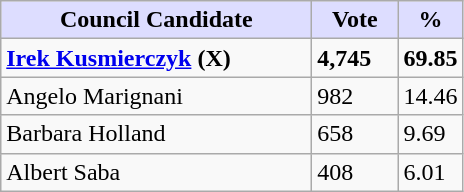<table class="wikitable sortable">
<tr>
<th style="background:#ddf; width:200px;">Council Candidate</th>
<th style="background:#ddf; width:50px;">Vote</th>
<th style="background:#ddf; width:30px;">%</th>
</tr>
<tr>
<td><strong><a href='#'>Irek Kusmierczyk</a> (X)</strong></td>
<td><strong>4,745</strong></td>
<td><strong>69.85</strong></td>
</tr>
<tr>
<td>Angelo Marignani</td>
<td>982</td>
<td>14.46</td>
</tr>
<tr>
<td>Barbara Holland</td>
<td>658</td>
<td>9.69</td>
</tr>
<tr>
<td>Albert Saba</td>
<td>408</td>
<td>6.01</td>
</tr>
</table>
